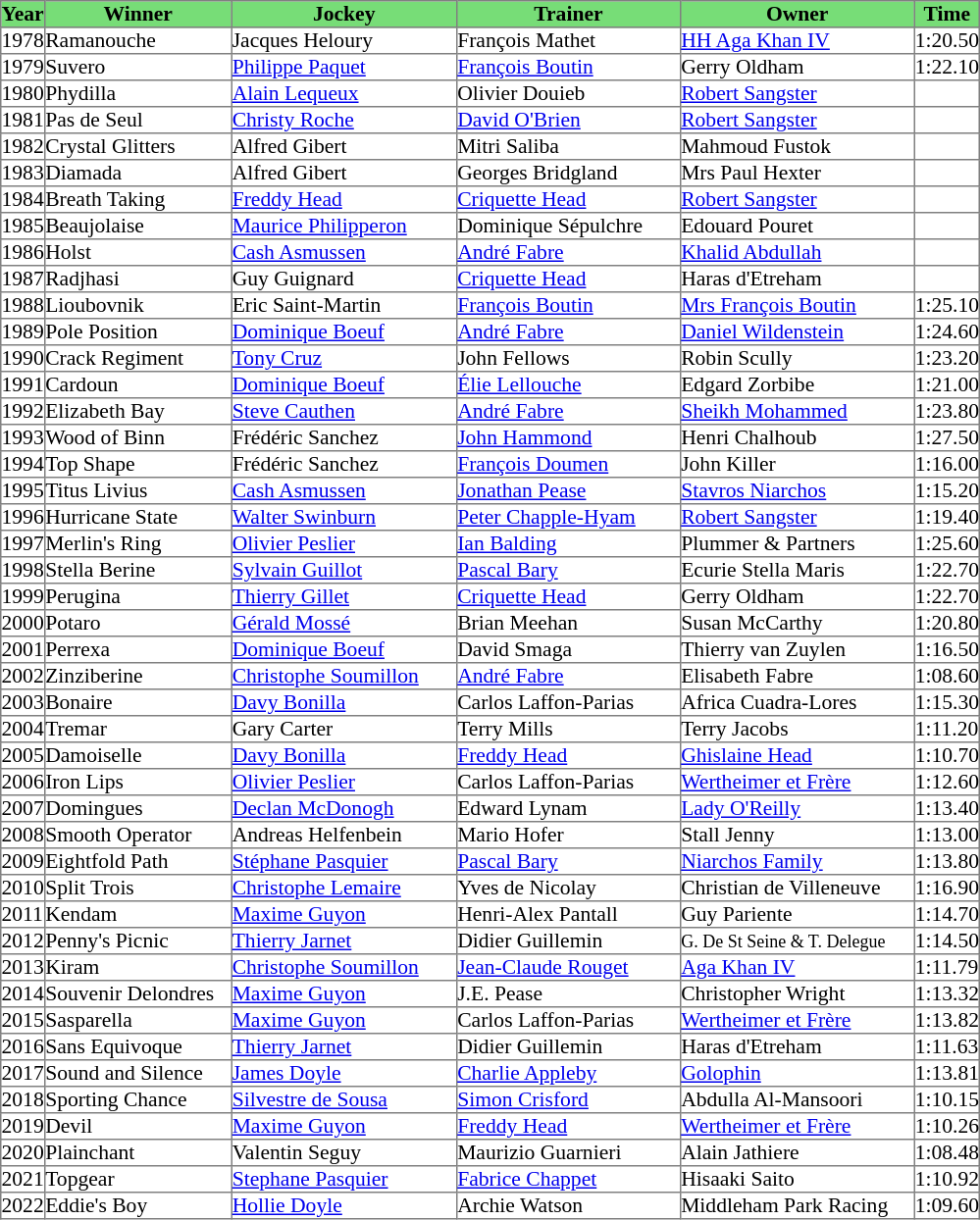<table class = "sortable" | border="1" cellpadding="0" style="border-collapse: collapse; font-size:90%">
<tr bgcolor="#77dd77" align="center">
<th>Year</th>
<th>Winner</th>
<th>Jockey</th>
<th>Trainer</th>
<th>Owner</th>
<th>Time</th>
</tr>
<tr>
<td>1978</td>
<td width=126px>Ramanouche</td>
<td width=152px>Jacques Heloury</td>
<td width=151px>François Mathet</td>
<td width=158px><a href='#'>HH Aga Khan IV</a></td>
<td>1:20.50</td>
</tr>
<tr>
<td>1979</td>
<td>Suvero</td>
<td><a href='#'>Philippe Paquet</a></td>
<td><a href='#'>François Boutin</a></td>
<td>Gerry Oldham</td>
<td>1:22.10</td>
</tr>
<tr>
<td>1980</td>
<td>Phydilla</td>
<td><a href='#'>Alain Lequeux</a></td>
<td>Olivier Douieb</td>
<td><a href='#'>Robert Sangster</a></td>
<td></td>
</tr>
<tr>
<td>1981</td>
<td>Pas de Seul</td>
<td><a href='#'>Christy Roche</a></td>
<td><a href='#'>David O'Brien</a></td>
<td><a href='#'>Robert Sangster</a></td>
<td></td>
</tr>
<tr>
<td>1982</td>
<td>Crystal Glitters</td>
<td>Alfred Gibert</td>
<td>Mitri Saliba</td>
<td>Mahmoud Fustok</td>
<td></td>
</tr>
<tr>
<td>1983</td>
<td>Diamada</td>
<td>Alfred Gibert</td>
<td>Georges Bridgland</td>
<td>Mrs Paul Hexter</td>
<td></td>
</tr>
<tr>
<td>1984</td>
<td>Breath Taking</td>
<td><a href='#'>Freddy Head</a></td>
<td><a href='#'>Criquette Head</a></td>
<td><a href='#'>Robert Sangster</a></td>
<td></td>
</tr>
<tr>
<td>1985</td>
<td>Beaujolaise</td>
<td><a href='#'>Maurice Philipperon</a></td>
<td>Dominique Sépulchre</td>
<td>Edouard Pouret</td>
<td></td>
</tr>
<tr>
<td>1986</td>
<td>Holst</td>
<td><a href='#'>Cash Asmussen</a></td>
<td><a href='#'>André Fabre</a></td>
<td><a href='#'>Khalid Abdullah</a></td>
<td></td>
</tr>
<tr>
<td>1987</td>
<td>Radjhasi</td>
<td>Guy Guignard</td>
<td><a href='#'>Criquette Head</a></td>
<td>Haras d'Etreham</td>
<td></td>
</tr>
<tr>
<td>1988</td>
<td>Lioubovnik</td>
<td>Eric Saint-Martin</td>
<td><a href='#'>François Boutin</a></td>
<td><a href='#'>Mrs François Boutin</a></td>
<td>1:25.10</td>
</tr>
<tr>
<td>1989</td>
<td>Pole Position</td>
<td><a href='#'>Dominique Boeuf</a></td>
<td><a href='#'>André Fabre</a></td>
<td><a href='#'>Daniel Wildenstein</a></td>
<td>1:24.60</td>
</tr>
<tr>
<td>1990</td>
<td>Crack Regiment</td>
<td><a href='#'>Tony Cruz</a></td>
<td>John Fellows</td>
<td>Robin Scully</td>
<td>1:23.20</td>
</tr>
<tr>
<td>1991</td>
<td>Cardoun</td>
<td><a href='#'>Dominique Boeuf</a></td>
<td><a href='#'>Élie Lellouche</a></td>
<td>Edgard Zorbibe</td>
<td>1:21.00</td>
</tr>
<tr>
<td>1992</td>
<td>Elizabeth Bay</td>
<td><a href='#'>Steve Cauthen</a></td>
<td><a href='#'>André Fabre</a></td>
<td><a href='#'>Sheikh Mohammed</a></td>
<td>1:23.80</td>
</tr>
<tr>
<td>1993</td>
<td>Wood of Binn</td>
<td>Frédéric Sanchez</td>
<td><a href='#'>John Hammond</a></td>
<td>Henri Chalhoub</td>
<td>1:27.50</td>
</tr>
<tr>
<td>1994</td>
<td>Top Shape</td>
<td>Frédéric Sanchez</td>
<td><a href='#'>François Doumen</a></td>
<td>John Killer</td>
<td>1:16.00</td>
</tr>
<tr>
<td>1995</td>
<td>Titus Livius</td>
<td><a href='#'>Cash Asmussen</a></td>
<td><a href='#'>Jonathan Pease</a></td>
<td><a href='#'>Stavros Niarchos</a></td>
<td>1:15.20</td>
</tr>
<tr>
<td>1996</td>
<td>Hurricane State</td>
<td><a href='#'>Walter Swinburn</a></td>
<td><a href='#'>Peter Chapple-Hyam</a></td>
<td><a href='#'>Robert Sangster</a></td>
<td>1:19.40</td>
</tr>
<tr>
<td>1997</td>
<td>Merlin's Ring</td>
<td><a href='#'>Olivier Peslier</a></td>
<td><a href='#'>Ian Balding</a></td>
<td>Plummer & Partners </td>
<td>1:25.60</td>
</tr>
<tr>
<td>1998</td>
<td>Stella Berine</td>
<td><a href='#'>Sylvain Guillot</a></td>
<td><a href='#'>Pascal Bary</a></td>
<td>Ecurie Stella Maris</td>
<td>1:22.70</td>
</tr>
<tr>
<td>1999</td>
<td>Perugina</td>
<td><a href='#'>Thierry Gillet</a></td>
<td><a href='#'>Criquette Head</a></td>
<td>Gerry Oldham</td>
<td>1:22.70</td>
</tr>
<tr>
<td>2000</td>
<td>Potaro</td>
<td><a href='#'>Gérald Mossé</a></td>
<td>Brian Meehan</td>
<td>Susan McCarthy</td>
<td>1:20.80</td>
</tr>
<tr>
<td>2001</td>
<td>Perrexa</td>
<td><a href='#'>Dominique Boeuf</a></td>
<td>David Smaga</td>
<td>Thierry van Zuylen</td>
<td>1:16.50</td>
</tr>
<tr>
<td>2002</td>
<td>Zinziberine</td>
<td><a href='#'>Christophe Soumillon</a></td>
<td><a href='#'>André Fabre</a></td>
<td>Elisabeth Fabre</td>
<td>1:08.60</td>
</tr>
<tr>
<td>2003</td>
<td>Bonaire</td>
<td><a href='#'>Davy Bonilla</a></td>
<td>Carlos Laffon-Parias</td>
<td>Africa Cuadra-Lores</td>
<td>1:15.30</td>
</tr>
<tr>
<td>2004</td>
<td>Tremar </td>
<td>Gary Carter</td>
<td>Terry Mills</td>
<td>Terry Jacobs</td>
<td>1:11.20</td>
</tr>
<tr>
<td>2005</td>
<td>Damoiselle</td>
<td><a href='#'>Davy Bonilla</a></td>
<td><a href='#'>Freddy Head</a></td>
<td><a href='#'>Ghislaine Head</a></td>
<td>1:10.70</td>
</tr>
<tr>
<td>2006</td>
<td>Iron Lips</td>
<td><a href='#'>Olivier Peslier</a></td>
<td>Carlos Laffon-Parias</td>
<td><a href='#'>Wertheimer et Frère</a></td>
<td>1:12.60</td>
</tr>
<tr>
<td>2007</td>
<td>Domingues</td>
<td><a href='#'>Declan McDonogh</a></td>
<td>Edward Lynam</td>
<td><a href='#'>Lady O'Reilly</a></td>
<td>1:13.40</td>
</tr>
<tr>
<td>2008</td>
<td>Smooth Operator</td>
<td>Andreas Helfenbein</td>
<td>Mario Hofer</td>
<td>Stall Jenny</td>
<td>1:13.00</td>
</tr>
<tr>
<td>2009</td>
<td>Eightfold Path</td>
<td><a href='#'>Stéphane Pasquier</a></td>
<td><a href='#'>Pascal Bary</a></td>
<td><a href='#'>Niarchos Family</a></td>
<td>1:13.80</td>
</tr>
<tr>
<td>2010</td>
<td>Split Trois</td>
<td><a href='#'>Christophe Lemaire</a></td>
<td>Yves de Nicolay</td>
<td>Christian de Villeneuve</td>
<td>1:16.90</td>
</tr>
<tr>
<td>2011</td>
<td>Kendam</td>
<td><a href='#'>Maxime Guyon</a></td>
<td>Henri-Alex Pantall</td>
<td>Guy Pariente</td>
<td>1:14.70</td>
</tr>
<tr>
<td>2012</td>
<td>Penny's Picnic</td>
<td><a href='#'>Thierry Jarnet</a></td>
<td>Didier Guillemin</td>
<td><small>G. De St Seine & T. Delegue</small></td>
<td>1:14.50</td>
</tr>
<tr>
<td>2013</td>
<td>Kiram</td>
<td><a href='#'>Christophe Soumillon</a></td>
<td><a href='#'>Jean-Claude Rouget</a></td>
<td><a href='#'>Aga Khan IV</a></td>
<td>1:11.79</td>
</tr>
<tr>
<td>2014</td>
<td>Souvenir Delondres</td>
<td><a href='#'>Maxime Guyon</a></td>
<td>J.E. Pease</td>
<td>Christopher Wright</td>
<td>1:13.32</td>
</tr>
<tr>
<td>2015</td>
<td>Sasparella</td>
<td><a href='#'>Maxime Guyon</a></td>
<td>Carlos Laffon-Parias</td>
<td><a href='#'>Wertheimer et Frère</a></td>
<td>1:13.82</td>
</tr>
<tr>
<td>2016</td>
<td>Sans Equivoque</td>
<td><a href='#'>Thierry Jarnet</a></td>
<td>Didier Guillemin</td>
<td>Haras d'Etreham</td>
<td>1:11.63</td>
</tr>
<tr>
<td>2017</td>
<td>Sound and Silence</td>
<td><a href='#'>James Doyle</a></td>
<td><a href='#'>Charlie Appleby</a></td>
<td><a href='#'>Golophin</a></td>
<td>1:13.81</td>
</tr>
<tr>
<td>2018</td>
<td>Sporting Chance</td>
<td><a href='#'>Silvestre de Sousa</a></td>
<td><a href='#'>Simon Crisford</a></td>
<td>Abdulla Al-Mansoori</td>
<td>1:10.15</td>
</tr>
<tr>
<td>2019</td>
<td>Devil</td>
<td><a href='#'>Maxime Guyon</a></td>
<td><a href='#'>Freddy Head</a></td>
<td><a href='#'>Wertheimer et Frère</a></td>
<td>1:10.26</td>
</tr>
<tr>
<td>2020</td>
<td>Plainchant</td>
<td>Valentin Seguy</td>
<td>Maurizio Guarnieri</td>
<td>Alain Jathiere</td>
<td>1:08.48</td>
</tr>
<tr>
<td>2021</td>
<td>Topgear</td>
<td><a href='#'>Stephane Pasquier</a></td>
<td><a href='#'>Fabrice Chappet</a></td>
<td>Hisaaki Saito</td>
<td>1:10.92</td>
</tr>
<tr>
<td>2022</td>
<td>Eddie's Boy</td>
<td><a href='#'>Hollie Doyle</a></td>
<td>Archie Watson</td>
<td>Middleham Park Racing</td>
<td>1:09.60</td>
</tr>
</table>
